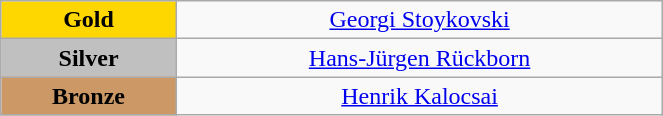<table class="wikitable" style="text-align:center; " width="35%">
<tr>
<td bgcolor="gold"><strong>Gold</strong></td>
<td><a href='#'>Georgi Stoykovski</a><br>  <small><em></em></small></td>
</tr>
<tr>
<td bgcolor="silver"><strong>Silver</strong></td>
<td><a href='#'>Hans-Jürgen Rückborn</a><br>  <small><em></em></small></td>
</tr>
<tr>
<td bgcolor="CC9966"><strong>Bronze</strong></td>
<td><a href='#'>Henrik Kalocsai</a><br>  <small><em></em></small></td>
</tr>
</table>
